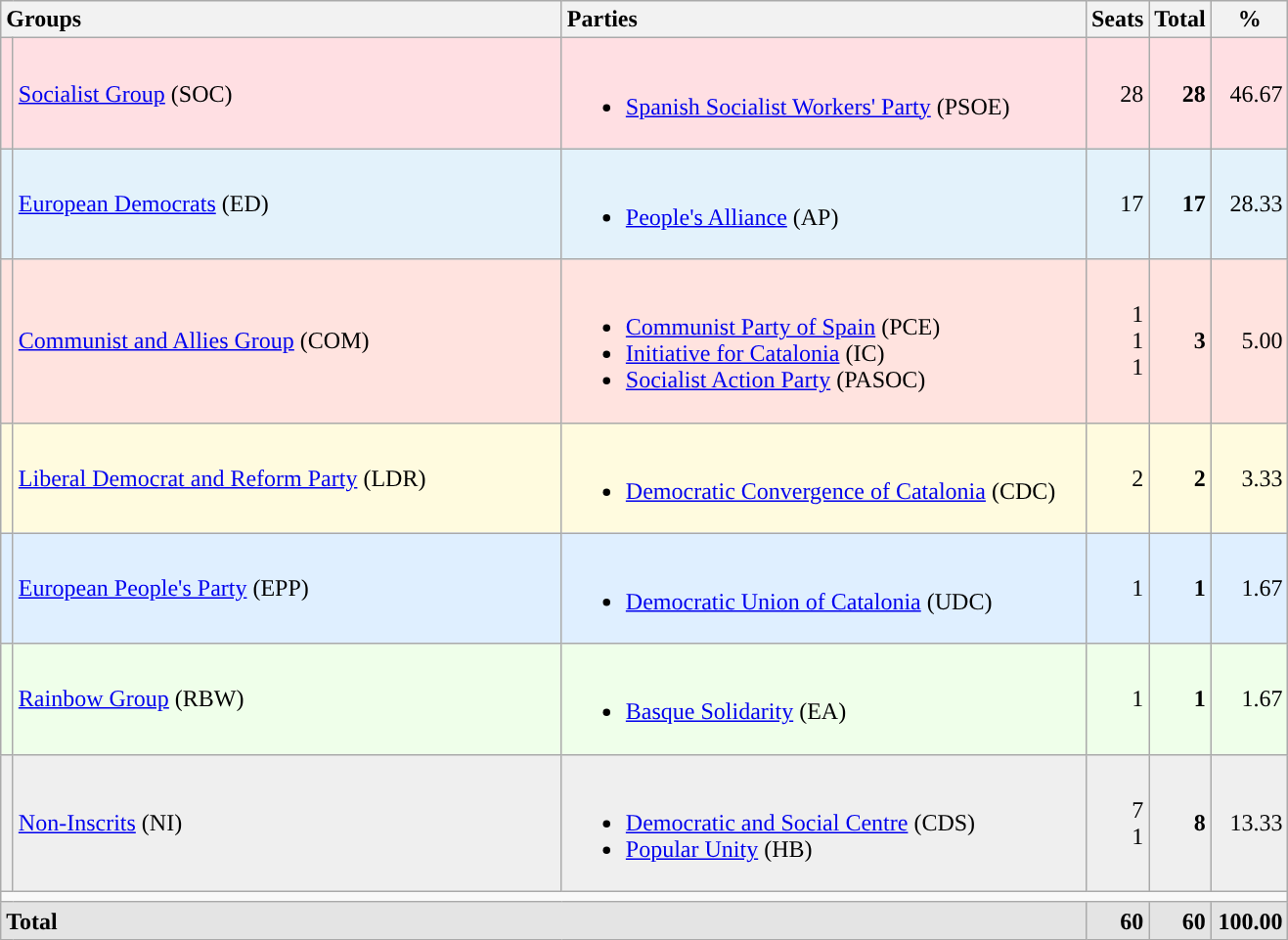<table class="wikitable" style="text-align:right;">
<tr>
<th style="text-align:left;" colspan="2" width="375">Groups</th>
<th style="text-align:left;" width="350">Parties</th>
<th width="35">Seats</th>
<th width="35">Total</th>
<th width="45">%</th>
</tr>
<tr style="background:#FFDFE3;">
<td width="1" style="color:inherit;background:"></td>
<td align="left"><a href='#'>Socialist Group</a> (SOC)</td>
<td align="left"><br><ul><li><a href='#'>Spanish Socialist Workers' Party</a> (PSOE)</li></ul></td>
<td>28</td>
<td><strong>28</strong></td>
<td>46.67</td>
</tr>
<tr style="background:#E3F2FB;">
<td style="color:inherit;background:"></td>
<td align="left"><a href='#'>European Democrats</a> (ED)</td>
<td align="left"><br><ul><li><a href='#'>People's Alliance</a> (AP)</li></ul></td>
<td>17</td>
<td><strong>17</strong></td>
<td>28.33</td>
</tr>
<tr style="background:#FFE3DF;">
<td style="color:inherit;background:"></td>
<td align="left"><a href='#'>Communist and Allies Group</a> (COM)</td>
<td align="left"><br><ul><li><a href='#'>Communist Party of Spain</a> (PCE)</li><li><a href='#'>Initiative for Catalonia</a> (IC)</li><li><a href='#'>Socialist Action Party</a> (PASOC)</li></ul></td>
<td>1<br>1<br>1</td>
<td><strong>3</strong></td>
<td>5.00</td>
</tr>
<tr style="background:#FFFBDF;">
<td style="color:inherit;background:"></td>
<td align="left"><a href='#'>Liberal Democrat and Reform Party</a> (LDR)</td>
<td align="left"><br><ul><li><a href='#'>Democratic Convergence of Catalonia</a> (CDC)</li></ul></td>
<td>2</td>
<td><strong>2</strong></td>
<td>3.33</td>
</tr>
<tr style="background:#DFEFFF;">
<td style="color:inherit;background:"></td>
<td align="left"><a href='#'>European People's Party</a> (EPP)</td>
<td align="left"><br><ul><li><a href='#'>Democratic Union of Catalonia</a> (UDC)</li></ul></td>
<td>1</td>
<td><strong>1</strong></td>
<td>1.67</td>
</tr>
<tr style="background:#EFFFEA;">
<td style="color:inherit;background:"></td>
<td align="left"><a href='#'>Rainbow Group</a> (RBW)</td>
<td align="left"><br><ul><li><a href='#'>Basque Solidarity</a> (EA)</li></ul></td>
<td>1</td>
<td><strong>1</strong></td>
<td>1.67</td>
</tr>
<tr style="background:#EFEFEF;">
<td style="color:inherit;background:"></td>
<td align="left"><a href='#'>Non-Inscrits</a> (NI)</td>
<td align="left"><br><ul><li><a href='#'>Democratic and Social Centre</a> (CDS)</li><li><a href='#'>Popular Unity</a> (HB)</li></ul></td>
<td>7<br>1</td>
<td><strong>8</strong></td>
<td>13.33</td>
</tr>
<tr>
<td colspan="6"></td>
</tr>
<tr style="background:#E4E4E4; font-weight:bold;">
<td align="left" colspan="3">Total</td>
<td>60</td>
<td>60</td>
<td>100.00</td>
</tr>
</table>
